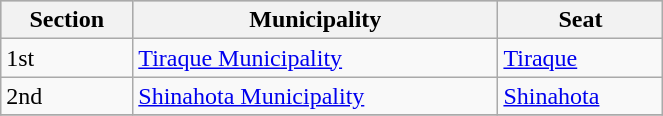<table class="wikitable" border="1" style="width:35%;" border="1">
<tr bgcolor=silver>
<th><strong>Section</strong></th>
<th><strong>Municipality</strong></th>
<th><strong>Seat</strong></th>
</tr>
<tr>
<td>1st</td>
<td><a href='#'>Tiraque Municipality</a></td>
<td><a href='#'>Tiraque</a></td>
</tr>
<tr>
<td>2nd</td>
<td><a href='#'>Shinahota Municipality</a></td>
<td><a href='#'>Shinahota</a></td>
</tr>
<tr>
</tr>
</table>
